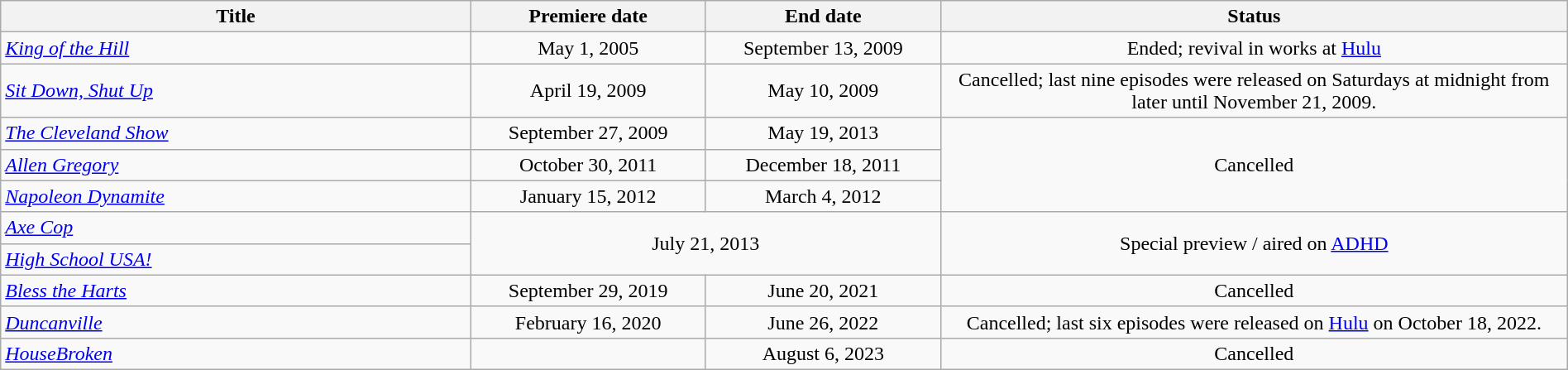<table class="wikitable plainrowheaders sortable" style="width:100%;text-align:center;">
<tr>
<th scope="col" style="width:30%;">Title</th>
<th scope="col" style="width:15%;">Premiere date</th>
<th scope="col" style="width:15%;">End date</th>
<th class="unsortable" style="width:40%;">Status</th>
</tr>
<tr>
<td scope="row" style="text-align:left;"><em><a href='#'>King of the Hill</a></em></td>
<td>May 1, 2005</td>
<td>September 13, 2009</td>
<td>Ended; revival in works at <a href='#'>Hulu</a></td>
</tr>
<tr>
<td scope="row" style="text-align:left;"><em><a href='#'>Sit Down, Shut Up</a></em></td>
<td>April 19, 2009</td>
<td>May 10, 2009</td>
<td>Cancelled; last nine episodes were released on Saturdays at midnight from later until November 21, 2009.</td>
</tr>
<tr>
<td scope="row" style="text-align:left;"><em><a href='#'>The Cleveland Show</a></em></td>
<td>September 27, 2009</td>
<td>May 19, 2013</td>
<td rowspan="3">Cancelled</td>
</tr>
<tr>
<td scope="row" style="text-align:left;"><em><a href='#'>Allen Gregory</a></em></td>
<td>October 30, 2011</td>
<td>December 18, 2011</td>
</tr>
<tr>
<td scope="row" style="text-align:left;"><em><a href='#'>Napoleon Dynamite</a></em></td>
<td>January 15, 2012</td>
<td>March 4, 2012</td>
</tr>
<tr>
<td scope="row" style="text-align:left;"><em><a href='#'>Axe Cop</a></em></td>
<td colspan="2" rowspan="2">July 21, 2013</td>
<td rowspan="2">Special preview / aired on <a href='#'>ADHD</a></td>
</tr>
<tr>
<td scope="row" style="text-align:left;"><em><a href='#'>High School USA!</a></em></td>
</tr>
<tr>
<td scope="row" style="text-align:left;"><em><a href='#'>Bless the Harts</a></em></td>
<td>September 29, 2019</td>
<td>June 20, 2021</td>
<td>Cancelled</td>
</tr>
<tr>
<td scope="row" style="text-align:left;"><em><a href='#'>Duncanville</a></em></td>
<td>February 16, 2020</td>
<td>June 26, 2022</td>
<td>Cancelled; last six episodes were released on <a href='#'>Hulu</a> on October 18, 2022.</td>
</tr>
<tr>
<td scope="row" style="text-align:left;"><em><a href='#'>HouseBroken</a></em></td>
<td></td>
<td>August 6, 2023</td>
<td>Cancelled</td>
</tr>
</table>
